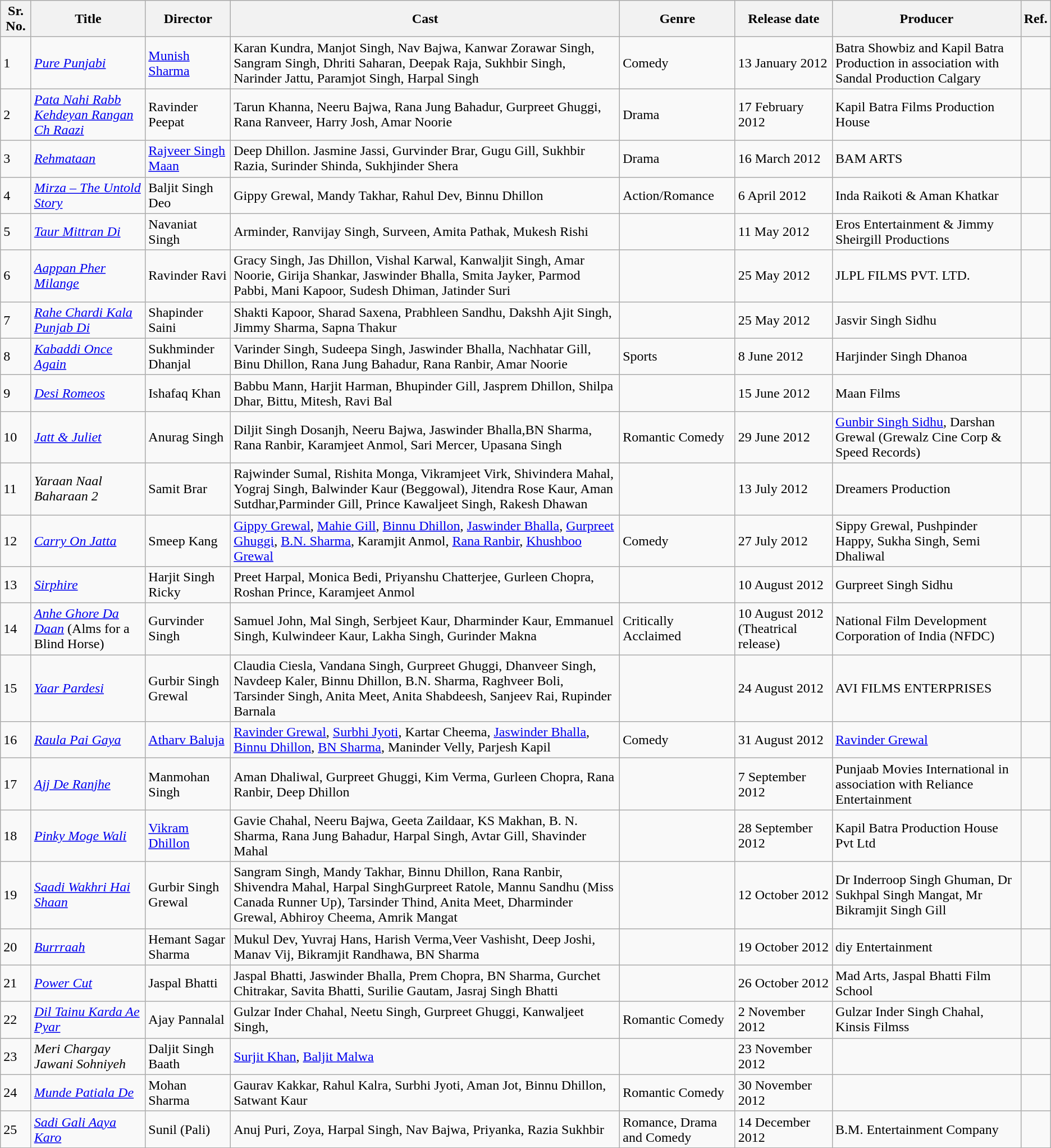<table class="wikitable">
<tr>
<th>Sr. No.</th>
<th>Title</th>
<th>Director</th>
<th>Cast</th>
<th>Genre</th>
<th>Release date</th>
<th>Producer</th>
<th>Ref.</th>
</tr>
<tr>
<td>1</td>
<td><em><a href='#'>Pure Punjabi</a></em></td>
<td><a href='#'>Munish Sharma</a></td>
<td>Karan Kundra, Manjot Singh, Nav Bajwa, Kanwar Zorawar Singh, Sangram Singh, Dhriti Saharan, Deepak Raja, Sukhbir Singh, Narinder Jattu, Paramjot Singh, Harpal Singh</td>
<td>Comedy</td>
<td>13 January 2012</td>
<td>Batra Showbiz and Kapil Batra Production in association with Sandal Production Calgary</td>
<td></td>
</tr>
<tr>
<td>2</td>
<td><em><a href='#'>Pata Nahi Rabb Kehdeyan Rangan Ch Raazi</a></em></td>
<td>Ravinder Peepat</td>
<td>Tarun Khanna, Neeru Bajwa, Rana Jung Bahadur, Gurpreet Ghuggi, Rana Ranveer, Harry Josh, Amar Noorie</td>
<td>Drama</td>
<td>17 February 2012</td>
<td>Kapil Batra Films Production House</td>
<td></td>
</tr>
<tr>
<td>3</td>
<td><em><a href='#'>Rehmataan</a></em></td>
<td><a href='#'>Rajveer Singh Maan</a></td>
<td>Deep Dhillon. Jasmine Jassi, Gurvinder Brar, Gugu Gill, Sukhbir Razia, Surinder Shinda, Sukhjinder Shera</td>
<td>Drama</td>
<td>16 March 2012</td>
<td>BAM ARTS</td>
<td></td>
</tr>
<tr>
<td>4</td>
<td><em><a href='#'>Mirza – The Untold Story</a></em></td>
<td>Baljit Singh Deo</td>
<td>Gippy Grewal, Mandy Takhar, Rahul Dev, Binnu Dhillon</td>
<td>Action/Romance</td>
<td>6 April 2012</td>
<td>Inda Raikoti & Aman Khatkar</td>
<td></td>
</tr>
<tr>
<td>5</td>
<td><em><a href='#'>Taur Mittran Di</a></em></td>
<td>Navaniat Singh</td>
<td>Arminder, Ranvijay Singh, Surveen, Amita Pathak, Mukesh Rishi</td>
<td></td>
<td>11 May 2012</td>
<td>Eros Entertainment & Jimmy Sheirgill Productions</td>
<td></td>
</tr>
<tr>
<td>6</td>
<td><em><a href='#'>Aappan Pher Milange</a></em></td>
<td>Ravinder Ravi</td>
<td>Gracy Singh, Jas Dhillon, Vishal Karwal, Kanwaljit Singh, Amar Noorie, Girija Shankar, Jaswinder Bhalla, Smita Jayker, Parmod Pabbi, Mani Kapoor, Sudesh Dhiman, Jatinder Suri</td>
<td></td>
<td>25 May 2012</td>
<td>JLPL FILMS PVT. LTD.</td>
<td></td>
</tr>
<tr>
<td>7</td>
<td><em><a href='#'>Rahe Chardi Kala Punjab Di</a></em></td>
<td>Shapinder Saini</td>
<td>Shakti Kapoor, Sharad Saxena, Prabhleen Sandhu, Dakshh Ajit Singh, Jimmy Sharma, Sapna Thakur</td>
<td></td>
<td>25 May 2012</td>
<td>Jasvir Singh Sidhu</td>
<td></td>
</tr>
<tr>
<td>8</td>
<td><em><a href='#'>Kabaddi Once Again</a></em></td>
<td>Sukhminder Dhanjal</td>
<td>Varinder Singh, Sudeepa Singh, Jaswinder Bhalla, Nachhatar Gill, Binu Dhillon, Rana Jung Bahadur, Rana Ranbir, Amar Noorie</td>
<td>Sports</td>
<td>8 June 2012</td>
<td>Harjinder Singh Dhanoa</td>
<td></td>
</tr>
<tr>
<td>9</td>
<td><em><a href='#'>Desi Romeos</a></em></td>
<td>Ishafaq Khan</td>
<td>Babbu Mann, Harjit Harman, Bhupinder Gill, Jasprem Dhillon, Shilpa Dhar, Bittu, Mitesh, Ravi Bal</td>
<td></td>
<td>15 June 2012</td>
<td>Maan Films</td>
<td></td>
</tr>
<tr>
<td>10</td>
<td><em><a href='#'>Jatt & Juliet</a></em></td>
<td>Anurag Singh</td>
<td>Diljit Singh Dosanjh, Neeru Bajwa, Jaswinder Bhalla,BN Sharma, Rana Ranbir, Karamjeet Anmol, Sari Mercer, Upasana Singh</td>
<td>Romantic Comedy</td>
<td>29 June 2012</td>
<td><a href='#'>Gunbir Singh Sidhu</a>, Darshan Grewal (Grewalz Cine Corp & Speed Records)</td>
<td></td>
</tr>
<tr>
<td>11</td>
<td><em>Yaraan Naal Baharaan 2</em></td>
<td>Samit Brar</td>
<td>Rajwinder Sumal, Rishita Monga, Vikramjeet Virk, Shivindera Mahal, Yograj Singh, Balwinder Kaur (Beggowal), Jitendra Rose Kaur, Aman Sutdhar,Parminder Gill, Prince Kawaljeet Singh, Rakesh Dhawan</td>
<td></td>
<td>13 July 2012</td>
<td>Dreamers Production</td>
<td></td>
</tr>
<tr>
<td>12</td>
<td><em><a href='#'>Carry On Jatta</a></em></td>
<td>Smeep Kang</td>
<td><a href='#'>Gippy Grewal</a>, <a href='#'>Mahie Gill</a>, <a href='#'>Binnu Dhillon</a>, <a href='#'>Jaswinder Bhalla</a>, <a href='#'>Gurpreet Ghuggi</a>, <a href='#'>B.N. Sharma</a>, Karamjit Anmol, <a href='#'>Rana Ranbir</a>, <a href='#'>Khushboo Grewal</a></td>
<td>Comedy</td>
<td>27 July 2012</td>
<td>Sippy Grewal, Pushpinder Happy, Sukha Singh, Semi Dhaliwal</td>
<td></td>
</tr>
<tr>
<td>13</td>
<td><em><a href='#'>Sirphire</a></em></td>
<td>Harjit Singh Ricky</td>
<td>Preet Harpal, Monica Bedi, Priyanshu Chatterjee, Gurleen Chopra, Roshan Prince, Karamjeet Anmol</td>
<td></td>
<td>10 August 2012</td>
<td>Gurpreet Singh Sidhu</td>
<td></td>
</tr>
<tr>
<td>14</td>
<td><em><a href='#'>Anhe Ghore Da Daan</a></em> (Alms for a Blind Horse)</td>
<td>Gurvinder Singh</td>
<td>Samuel John, Mal Singh, Serbjeet Kaur, Dharminder Kaur, Emmanuel Singh, Kulwindeer Kaur, Lakha Singh, Gurinder Makna</td>
<td>Critically Acclaimed</td>
<td>10 August 2012 (Theatrical release)</td>
<td>National Film Development Corporation of India (NFDC)</td>
<td></td>
</tr>
<tr>
<td>15</td>
<td><em><a href='#'>Yaar Pardesi</a></em></td>
<td>Gurbir Singh Grewal</td>
<td>Claudia Ciesla, Vandana Singh, Gurpreet Ghuggi, Dhanveer Singh, Navdeep Kaler, Binnu Dhillon, B.N. Sharma, Raghveer Boli, Tarsinder Singh, Anita Meet, Anita Shabdeesh, Sanjeev Rai, Rupinder Barnala</td>
<td></td>
<td>24 August 2012</td>
<td>AVI FILMS ENTERPRISES</td>
<td></td>
</tr>
<tr>
<td>16</td>
<td><em><a href='#'>Raula Pai Gaya</a></em></td>
<td><a href='#'>Atharv Baluja</a></td>
<td><a href='#'>Ravinder Grewal</a>, <a href='#'>Surbhi Jyoti</a>, Kartar Cheema, <a href='#'>Jaswinder Bhalla</a>, <a href='#'>Binnu Dhillon</a>, <a href='#'>BN Sharma</a>, Maninder Velly, Parjesh Kapil</td>
<td>Comedy</td>
<td>31 August 2012</td>
<td><a href='#'>Ravinder Grewal</a></td>
<td></td>
</tr>
<tr>
<td>17</td>
<td><em><a href='#'>Ajj De Ranjhe</a></em></td>
<td>Manmohan Singh</td>
<td>Aman Dhaliwal, Gurpreet Ghuggi, Kim Verma, Gurleen Chopra, Rana Ranbir, Deep Dhillon</td>
<td></td>
<td>7 September 2012</td>
<td>Punjaab Movies International in association with Reliance Entertainment</td>
<td></td>
</tr>
<tr>
<td>18</td>
<td><em><a href='#'>Pinky Moge Wali</a></em></td>
<td><a href='#'>Vikram Dhillon</a></td>
<td>Gavie Chahal, Neeru Bajwa, Geeta Zaildaar, KS Makhan, B. N. Sharma, Rana Jung Bahadur, Harpal Singh, Avtar Gill, Shavinder Mahal</td>
<td></td>
<td>28 September 2012</td>
<td>Kapil Batra Production House Pvt Ltd</td>
<td></td>
</tr>
<tr>
<td>19</td>
<td><em><a href='#'>Saadi Wakhri Hai Shaan</a></em></td>
<td>Gurbir Singh Grewal</td>
<td>Sangram Singh, Mandy Takhar, Binnu Dhillon, Rana Ranbir, Shivendra Mahal, Harpal SinghGurpreet Ratole, Mannu Sandhu (Miss Canada Runner Up), Tarsinder Thind, Anita Meet, Dharminder Grewal, Abhiroy Cheema, Amrik Mangat</td>
<td></td>
<td>12 October 2012</td>
<td>Dr Inderroop Singh Ghuman, Dr Sukhpal Singh Mangat, Mr Bikramjit Singh Gill</td>
<td></td>
</tr>
<tr>
<td>20</td>
<td><em><a href='#'>Burrraah</a></em></td>
<td>Hemant Sagar Sharma</td>
<td>Mukul Dev, Yuvraj Hans, Harish Verma,Veer Vashisht, Deep Joshi, Manav Vij, Bikramjit Randhawa, BN Sharma</td>
<td></td>
<td>19 October 2012</td>
<td>diy Entertainment</td>
<td></td>
</tr>
<tr>
<td>21</td>
<td><em><a href='#'>Power Cut</a></em></td>
<td>Jaspal Bhatti</td>
<td>Jaspal Bhatti, Jaswinder Bhalla, Prem Chopra, BN Sharma, Gurchet Chitrakar, Savita Bhatti, Surilie Gautam, Jasraj Singh Bhatti</td>
<td></td>
<td>26 October 2012</td>
<td>Mad Arts, Jaspal Bhatti Film School</td>
<td></td>
</tr>
<tr>
<td>22</td>
<td><em><a href='#'>Dil Tainu Karda Ae Pyar</a></em></td>
<td>Ajay Pannalal</td>
<td>Gulzar Inder Chahal, Neetu Singh, Gurpreet Ghuggi, Kanwaljeet Singh,</td>
<td>Romantic Comedy</td>
<td>2 November 2012</td>
<td>Gulzar Inder Singh Chahal, Kinsis Filmss</td>
<td></td>
</tr>
<tr>
<td>23</td>
<td><em>Meri Chargay Jawani Sohniyeh</em></td>
<td>Daljit Singh Baath</td>
<td><a href='#'>Surjit Khan</a>, <a href='#'>Baljit Malwa</a></td>
<td></td>
<td>23 November 2012</td>
<td></td>
<td></td>
</tr>
<tr>
<td>24</td>
<td><em><a href='#'>Munde Patiala De</a></em></td>
<td>Mohan Sharma</td>
<td>Gaurav Kakkar, Rahul Kalra, Surbhi Jyoti, Aman Jot, Binnu Dhillon, Satwant Kaur</td>
<td>Romantic Comedy</td>
<td>30 November 2012</td>
<td></td>
<td></td>
</tr>
<tr>
<td>25</td>
<td><em><a href='#'>Sadi Gali Aaya Karo</a></em></td>
<td>Sunil (Pali)</td>
<td>Anuj Puri, Zoya, Harpal Singh, Nav Bajwa, Priyanka, Razia Sukhbir</td>
<td>Romance, Drama and Comedy</td>
<td>14 December 2012</td>
<td>B.M. Entertainment Company</td>
<td></td>
</tr>
</table>
